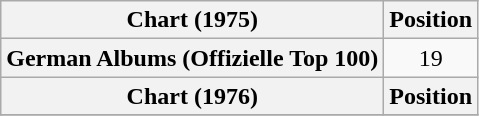<table class="wikitable plainrowheaders" style="text-align:center">
<tr>
<th scope="col">Chart (1975)</th>
<th scope="col">Position</th>
</tr>
<tr>
<th scope="row">German Albums (Offizielle Top 100)</th>
<td>19</td>
</tr>
<tr>
<th scope="col">Chart (1976)</th>
<th scope="col">Position</th>
</tr>
<tr>
</tr>
</table>
